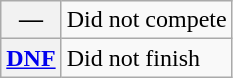<table class="wikitable">
<tr>
<th scope="row">—</th>
<td>Did not compete</td>
</tr>
<tr>
<th scope="row"><a href='#'>DNF</a></th>
<td>Did not finish</td>
</tr>
</table>
